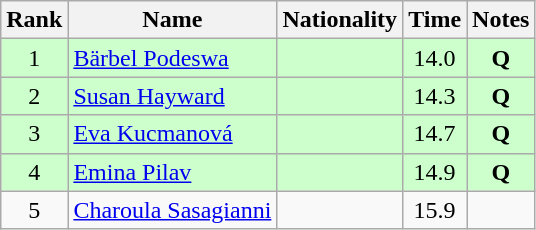<table class="wikitable sortable" style="text-align:center">
<tr>
<th>Rank</th>
<th>Name</th>
<th>Nationality</th>
<th>Time</th>
<th>Notes</th>
</tr>
<tr bgcolor=ccffcc>
<td>1</td>
<td align=left><a href='#'>Bärbel Podeswa</a></td>
<td align=left></td>
<td>14.0</td>
<td><strong>Q</strong></td>
</tr>
<tr bgcolor=ccffcc>
<td>2</td>
<td align=left><a href='#'>Susan Hayward</a></td>
<td align=left></td>
<td>14.3</td>
<td><strong>Q</strong></td>
</tr>
<tr bgcolor=ccffcc>
<td>3</td>
<td align=left><a href='#'>Eva Kucmanová</a></td>
<td align=left></td>
<td>14.7</td>
<td><strong>Q</strong></td>
</tr>
<tr bgcolor=ccffcc>
<td>4</td>
<td align=left><a href='#'>Emina Pilav</a></td>
<td align=left></td>
<td>14.9</td>
<td><strong>Q</strong></td>
</tr>
<tr>
<td>5</td>
<td align=left><a href='#'>Charoula Sasagianni</a></td>
<td align=left></td>
<td>15.9</td>
<td></td>
</tr>
</table>
